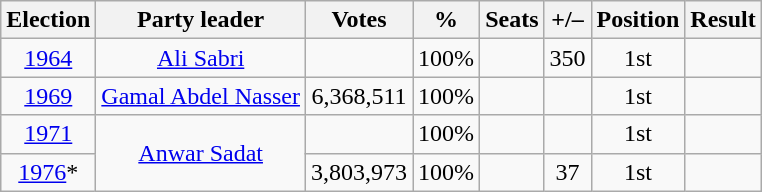<table class=wikitable style=text-align:center>
<tr>
<th>Election</th>
<th>Party leader</th>
<th>Votes</th>
<th>%</th>
<th>Seats</th>
<th>+/–</th>
<th>Position</th>
<th>Result</th>
</tr>
<tr>
<td><a href='#'>1964</a></td>
<td><a href='#'>Ali Sabri</a></td>
<td></td>
<td>100%</td>
<td></td>
<td> 350</td>
<td> 1st</td>
<td></td>
</tr>
<tr>
<td><a href='#'>1969</a></td>
<td><a href='#'>Gamal Abdel Nasser</a></td>
<td>6,368,511</td>
<td>100%</td>
<td></td>
<td></td>
<td> 1st</td>
<td></td>
</tr>
<tr>
<td><a href='#'>1971</a></td>
<td rowspan="2"><a href='#'>Anwar Sadat</a></td>
<td></td>
<td>100%</td>
<td></td>
<td></td>
<td> 1st</td>
<td></td>
</tr>
<tr>
<td><a href='#'>1976</a>*</td>
<td>3,803,973</td>
<td>100%</td>
<td></td>
<td> 37</td>
<td> 1st</td>
<td></td>
</tr>
</table>
